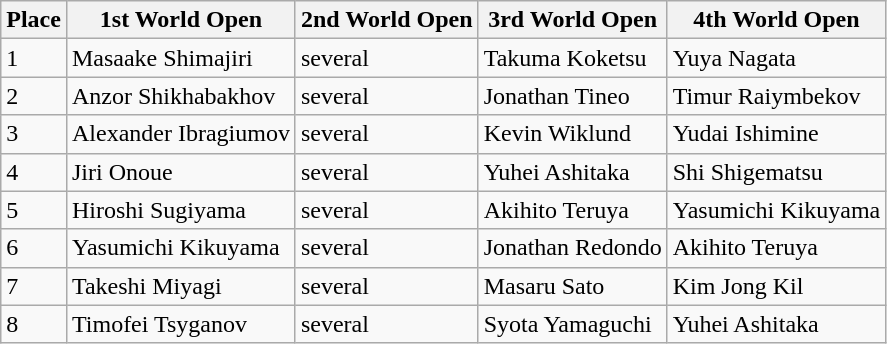<table class="wikitable">
<tr>
<th>Place</th>
<th>1st World Open</th>
<th>2nd World Open</th>
<th>3rd World Open</th>
<th>4th World Open</th>
</tr>
<tr>
<td>1</td>
<td>Masaake Shimajiri </td>
<td>several</td>
<td>Takuma Koketsu </td>
<td>Yuya Nagata </td>
</tr>
<tr>
<td>2</td>
<td>Anzor Shikhabakhov </td>
<td>several</td>
<td>Jonathan Tineo </td>
<td>Timur Raiymbekov </td>
</tr>
<tr>
<td>3</td>
<td>Alexander Ibragiumov </td>
<td>several</td>
<td>Kevin Wiklund </td>
<td>Yudai Ishimine </td>
</tr>
<tr>
<td>4</td>
<td>Jiri Onoue </td>
<td>several</td>
<td>Yuhei Ashitaka </td>
<td>Shi Shigematsu </td>
</tr>
<tr>
<td>5</td>
<td>Hiroshi Sugiyama </td>
<td>several</td>
<td>Akihito Teruya </td>
<td>Yasumichi Kikuyama </td>
</tr>
<tr>
<td>6</td>
<td>Yasumichi Kikuyama </td>
<td>several</td>
<td>Jonathan Redondo </td>
<td>Akihito Teruya </td>
</tr>
<tr>
<td>7</td>
<td>Takeshi Miyagi </td>
<td>several</td>
<td>Masaru Sato </td>
<td>Kim Jong Kil </td>
</tr>
<tr>
<td>8</td>
<td>Timofei Tsyganov </td>
<td>several</td>
<td>Syota Yamaguchi </td>
<td>Yuhei Ashitaka </td>
</tr>
</table>
